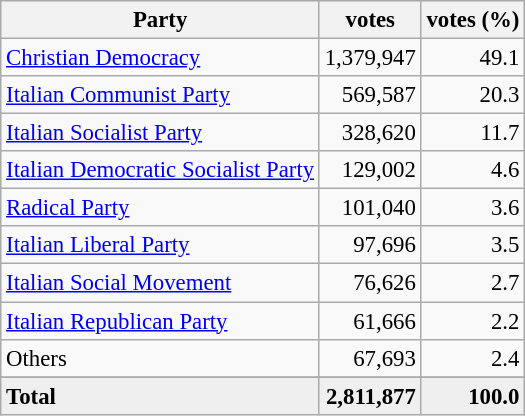<table class="wikitable" style="font-size:95%">
<tr bgcolor="EFEFEF">
<th>Party</th>
<th>votes</th>
<th>votes (%)</th>
</tr>
<tr>
<td><a href='#'>Christian Democracy</a></td>
<td align=right>1,379,947</td>
<td align=right>49.1</td>
</tr>
<tr>
<td><a href='#'>Italian Communist Party</a></td>
<td align=right>569,587</td>
<td align=right>20.3</td>
</tr>
<tr>
<td><a href='#'>Italian Socialist Party</a></td>
<td align=right>328,620</td>
<td align=right>11.7</td>
</tr>
<tr>
<td><a href='#'>Italian Democratic Socialist Party</a></td>
<td align=right>129,002</td>
<td align=right>4.6</td>
</tr>
<tr>
<td><a href='#'>Radical Party</a></td>
<td align=right>101,040</td>
<td align=right>3.6</td>
</tr>
<tr>
<td><a href='#'>Italian Liberal Party</a></td>
<td align=right>97,696</td>
<td align=right>3.5</td>
</tr>
<tr>
<td><a href='#'>Italian Social Movement</a></td>
<td align=right>76,626</td>
<td align=right>2.7</td>
</tr>
<tr>
<td><a href='#'>Italian Republican Party</a></td>
<td align=right>61,666</td>
<td align=right>2.2</td>
</tr>
<tr>
<td>Others</td>
<td align=right>67,693</td>
<td align=right>2.4</td>
</tr>
<tr>
</tr>
<tr bgcolor="EFEFEF">
<td><strong>Total</strong></td>
<td align=right><strong>2,811,877</strong></td>
<td align=right><strong>100.0</strong></td>
</tr>
</table>
